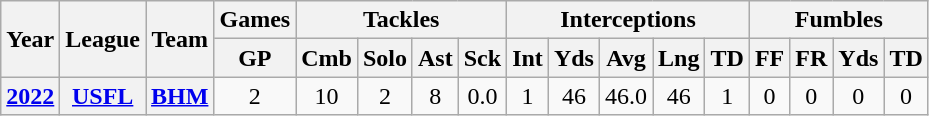<table class="wikitable sortable" style="text-align:center;">
<tr>
<th rowspan="2">Year</th>
<th rowspan="2">League</th>
<th rowspan="2">Team</th>
<th colspan="1">Games</th>
<th colspan="4">Tackles</th>
<th colspan="5">Interceptions</th>
<th colspan="4">Fumbles</th>
</tr>
<tr>
<th>GP</th>
<th>Cmb</th>
<th>Solo</th>
<th>Ast</th>
<th>Sck</th>
<th>Int</th>
<th>Yds</th>
<th>Avg</th>
<th>Lng</th>
<th>TD</th>
<th>FF</th>
<th>FR</th>
<th>Yds</th>
<th>TD</th>
</tr>
<tr>
<th><a href='#'>2022</a></th>
<th><a href='#'>USFL</a></th>
<th><a href='#'>BHM</a></th>
<td>2</td>
<td>10</td>
<td>2</td>
<td>8</td>
<td>0.0</td>
<td>1</td>
<td>46</td>
<td>46.0</td>
<td>46</td>
<td>1</td>
<td>0</td>
<td>0</td>
<td>0</td>
<td>0</td>
</tr>
</table>
